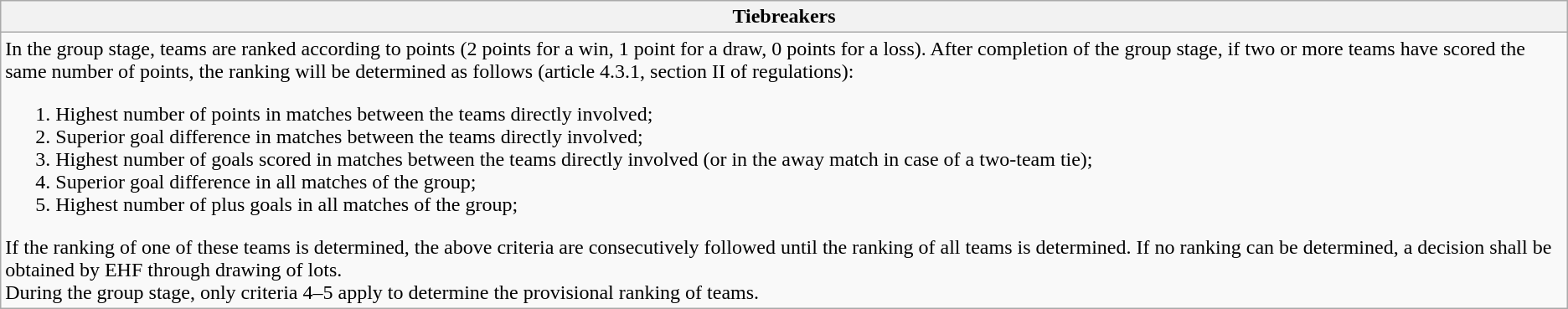<table class="wikitable collapsible collapsed"  id="Tiebreakers">
<tr>
<th>Tiebreakers</th>
</tr>
<tr>
<td>In the group stage, teams are ranked according to points (2 points for a win, 1 point for a draw, 0 points for a loss). After completion of the group stage, if two or more teams have scored the same number of points, the ranking will be determined as follows (article 4.3.1, section II of regulations):<br><ol><li>Highest number of points in matches between the teams directly involved;</li><li>Superior goal difference in matches between the teams directly involved;</li><li>Highest number of goals scored in matches between the teams directly involved (or in the away match in case of a two-team tie);</li><li>Superior goal difference in all matches of the group;</li><li>Highest number of plus goals in all matches of the group;</li></ol>If the ranking of one of these teams is determined, the above criteria are consecutively followed until the ranking of all teams is determined. If no ranking can be determined, a decision shall be obtained by EHF through drawing of lots.<br>During the group stage, only criteria 4–5 apply to determine the provisional ranking of teams.</td>
</tr>
</table>
